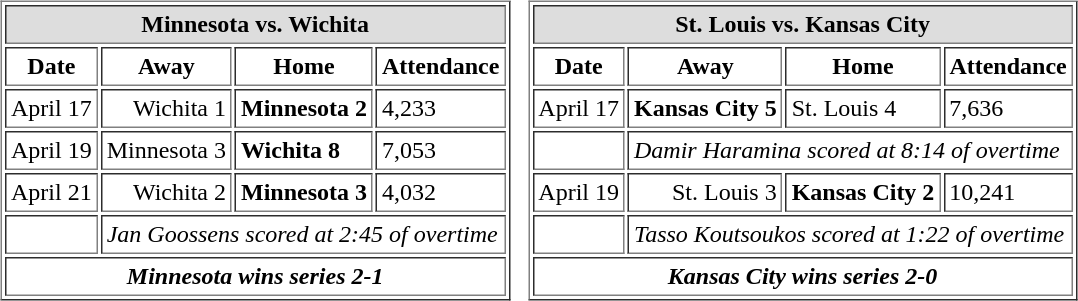<table cellspacing="10">
<tr>
<td valign="top"><br><table cellpadding="3" border="1">
<tr>
<th bgcolor="#DDDDDD" align="center" colspan="4">Minnesota vs. Wichita</th>
</tr>
<tr>
<th>Date</th>
<th>Away</th>
<th>Home</th>
<th>Attendance</th>
</tr>
<tr>
<td>April 17</td>
<td align="right">Wichita 1</td>
<td><strong>Minnesota 2</strong></td>
<td>4,233</td>
</tr>
<tr>
<td>April 19</td>
<td align="right">Minnesota 3</td>
<td><strong>Wichita 8</strong></td>
<td>7,053</td>
</tr>
<tr>
<td>April 21</td>
<td align="right">Wichita 2</td>
<td><strong>Minnesota 3</strong></td>
<td>4,032</td>
</tr>
<tr>
<td></td>
<td align="left" colspan="4"><em>Jan Goossens scored at 2:45 of overtime</em></td>
</tr>
<tr>
<td align="center" colspan="4"><strong><em>Minnesota wins series 2-1</em></strong></td>
</tr>
</table>
</td>
<td valign="top"><br><table cellpadding="3" border="1">
<tr>
<th bgcolor="#DDDDDD" align="center" colspan="4">St. Louis vs. Kansas City</th>
</tr>
<tr>
<th>Date</th>
<th>Away</th>
<th>Home</th>
<th>Attendance</th>
</tr>
<tr>
<td>April 17</td>
<td align="right"><strong>Kansas City 5</strong></td>
<td>St. Louis 4</td>
<td>7,636</td>
</tr>
<tr>
<td></td>
<td align="left" colspan="4"><em>Damir Haramina scored at 8:14 of overtime</em></td>
</tr>
<tr>
<td>April 19</td>
<td align="right">St. Louis 3</td>
<td><strong>Kansas City 2</strong></td>
<td>10,241</td>
</tr>
<tr>
<td></td>
<td align="left" colspan="4"><em> Tasso Koutsoukos scored at 1:22 of overtime</em></td>
</tr>
<tr>
<td align="center" colspan="4"><strong><em>Kansas City wins series 2-0</em></strong></td>
</tr>
</table>
</td>
</tr>
</table>
